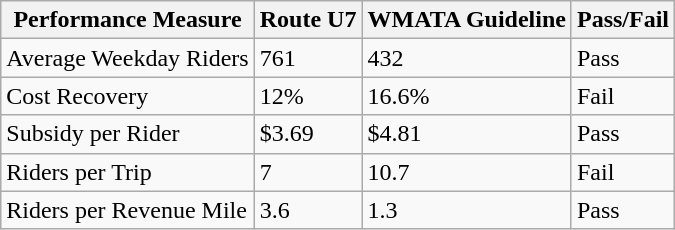<table class="wikitable">
<tr>
<th>Performance Measure</th>
<th>Route U7</th>
<th>WMATA Guideline</th>
<th>Pass/Fail</th>
</tr>
<tr>
<td>Average Weekday Riders</td>
<td>761</td>
<td>432</td>
<td>Pass</td>
</tr>
<tr>
<td>Cost Recovery</td>
<td>12%</td>
<td>16.6%</td>
<td>Fail</td>
</tr>
<tr>
<td>Subsidy per Rider</td>
<td>$3.69</td>
<td>$4.81</td>
<td>Pass</td>
</tr>
<tr>
<td>Riders per Trip</td>
<td>7</td>
<td>10.7</td>
<td>Fail</td>
</tr>
<tr>
<td>Riders per Revenue Mile</td>
<td>3.6</td>
<td>1.3</td>
<td>Pass</td>
</tr>
</table>
